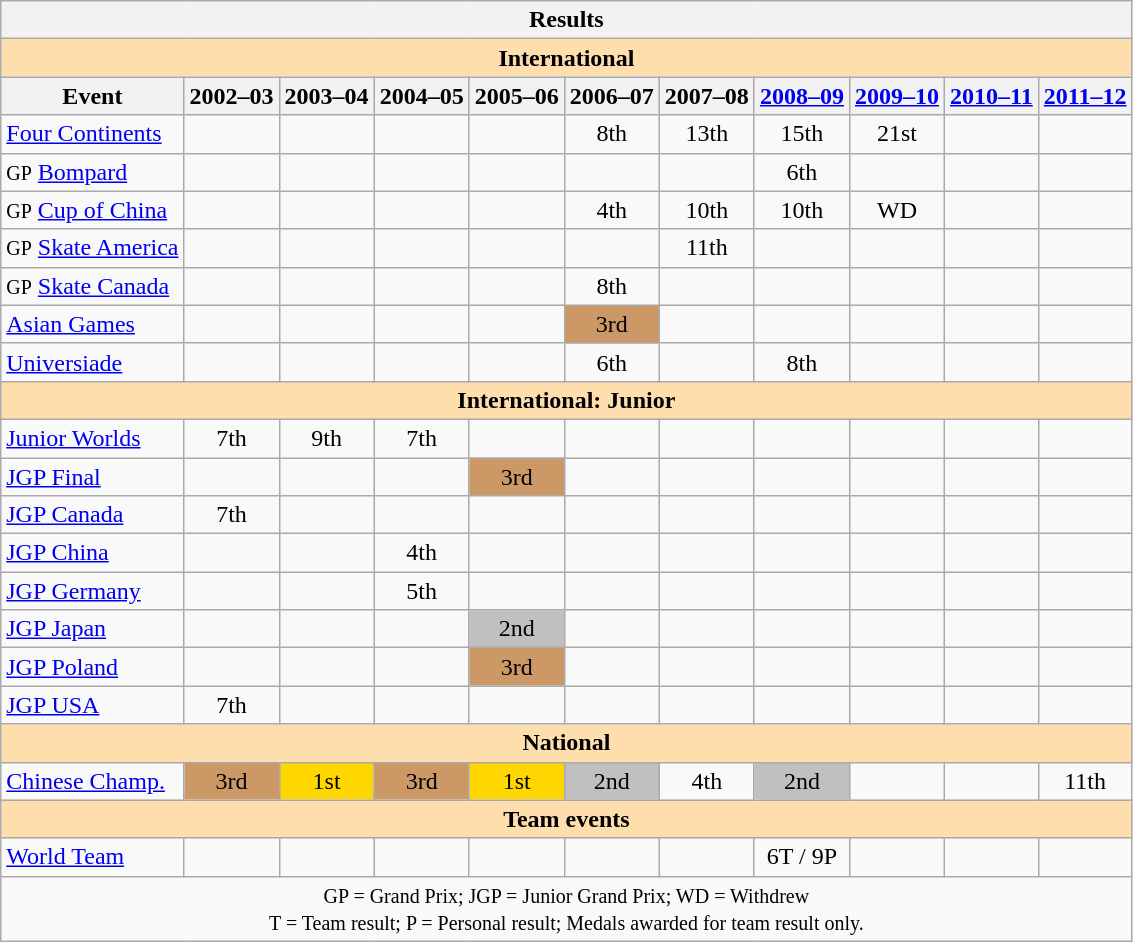<table class="wikitable" style="text-align:center">
<tr>
<th colspan=11 align=center><strong>Results</strong></th>
</tr>
<tr>
<th style="background-color: #ffdead; " colspan=11 align=center><strong>International</strong></th>
</tr>
<tr>
<th>Event</th>
<th>2002–03</th>
<th>2003–04</th>
<th>2004–05</th>
<th>2005–06</th>
<th>2006–07</th>
<th>2007–08</th>
<th><a href='#'>2008–09</a></th>
<th><a href='#'>2009–10</a></th>
<th><a href='#'>2010–11</a></th>
<th><a href='#'>2011–12</a></th>
</tr>
<tr>
<td align=left><a href='#'>Four Continents</a></td>
<td></td>
<td></td>
<td></td>
<td></td>
<td>8th</td>
<td>13th</td>
<td>15th</td>
<td>21st</td>
<td></td>
<td></td>
</tr>
<tr>
<td align=left><small>GP</small> <a href='#'>Bompard</a></td>
<td></td>
<td></td>
<td></td>
<td></td>
<td></td>
<td></td>
<td>6th</td>
<td></td>
<td></td>
<td></td>
</tr>
<tr>
<td align=left><small>GP</small> <a href='#'>Cup of China</a></td>
<td></td>
<td></td>
<td></td>
<td></td>
<td>4th</td>
<td>10th</td>
<td>10th</td>
<td>WD</td>
<td></td>
<td></td>
</tr>
<tr>
<td align=left><small>GP</small> <a href='#'>Skate America</a></td>
<td></td>
<td></td>
<td></td>
<td></td>
<td></td>
<td>11th</td>
<td></td>
<td></td>
<td></td>
<td></td>
</tr>
<tr>
<td align=left><small>GP</small> <a href='#'>Skate Canada</a></td>
<td></td>
<td></td>
<td></td>
<td></td>
<td>8th</td>
<td></td>
<td></td>
<td></td>
<td></td>
<td></td>
</tr>
<tr>
<td align=left><a href='#'>Asian Games</a></td>
<td></td>
<td></td>
<td></td>
<td></td>
<td bgcolor=cc9966>3rd</td>
<td></td>
<td></td>
<td></td>
<td></td>
<td></td>
</tr>
<tr>
<td align=left><a href='#'>Universiade</a></td>
<td></td>
<td></td>
<td></td>
<td></td>
<td>6th</td>
<td></td>
<td>8th</td>
<td></td>
<td></td>
<td></td>
</tr>
<tr>
<th style="background-color: #ffdead; " colspan=11 align=center><strong>International: Junior</strong></th>
</tr>
<tr>
<td align=left><a href='#'>Junior Worlds</a></td>
<td>7th</td>
<td>9th</td>
<td>7th</td>
<td></td>
<td></td>
<td></td>
<td></td>
<td></td>
<td></td>
<td></td>
</tr>
<tr>
<td align=left><a href='#'>JGP Final</a></td>
<td></td>
<td></td>
<td></td>
<td bgcolor=cc9966>3rd</td>
<td></td>
<td></td>
<td></td>
<td></td>
<td></td>
<td></td>
</tr>
<tr>
<td align=left><a href='#'>JGP Canada</a></td>
<td>7th</td>
<td></td>
<td></td>
<td></td>
<td></td>
<td></td>
<td></td>
<td></td>
<td></td>
<td></td>
</tr>
<tr>
<td align=left><a href='#'>JGP China</a></td>
<td></td>
<td></td>
<td>4th</td>
<td></td>
<td></td>
<td></td>
<td></td>
<td></td>
<td></td>
<td></td>
</tr>
<tr>
<td align=left><a href='#'>JGP Germany</a></td>
<td></td>
<td></td>
<td>5th</td>
<td></td>
<td></td>
<td></td>
<td></td>
<td></td>
<td></td>
<td></td>
</tr>
<tr>
<td align=left><a href='#'>JGP Japan</a></td>
<td></td>
<td></td>
<td></td>
<td bgcolor=silver>2nd</td>
<td></td>
<td></td>
<td></td>
<td></td>
<td></td>
<td></td>
</tr>
<tr>
<td align=left><a href='#'>JGP Poland</a></td>
<td></td>
<td></td>
<td></td>
<td bgcolor=cc9966>3rd</td>
<td></td>
<td></td>
<td></td>
<td></td>
<td></td>
<td></td>
</tr>
<tr>
<td align=left><a href='#'>JGP USA</a></td>
<td>7th</td>
<td></td>
<td></td>
<td></td>
<td></td>
<td></td>
<td></td>
<td></td>
<td></td>
<td></td>
</tr>
<tr>
<th style="background-color: #ffdead; " colspan=11 align=center><strong>National</strong></th>
</tr>
<tr>
<td align=left><a href='#'>Chinese Champ.</a></td>
<td bgcolor=cc9966>3rd</td>
<td bgcolor=gold>1st</td>
<td bgcolor=cc9966>3rd</td>
<td bgcolor=gold>1st</td>
<td bgcolor=silver>2nd</td>
<td>4th</td>
<td bgcolor=silver>2nd</td>
<td></td>
<td></td>
<td>11th</td>
</tr>
<tr>
<th style="background-color: #ffdead; " colspan=11 align=center><strong>Team events</strong></th>
</tr>
<tr>
<td align=left><a href='#'>World Team</a></td>
<td></td>
<td></td>
<td></td>
<td></td>
<td></td>
<td></td>
<td>6T / 9P</td>
<td></td>
<td></td>
<td></td>
</tr>
<tr>
<td colspan=11 align=center><small> GP = Grand Prix; JGP = Junior Grand Prix; WD = Withdrew <br> T = Team result; P = Personal result; Medals awarded for team result only.</small></td>
</tr>
</table>
